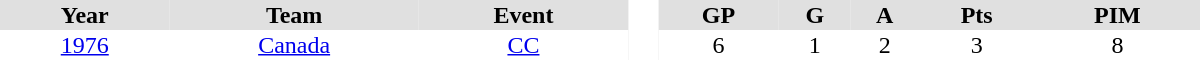<table border="0" cellpadding="1" cellspacing="0" style="text-align:center; width:50em">
<tr ALIGN="center" bgcolor="#e0e0e0">
<th>Year</th>
<th>Team</th>
<th>Event</th>
<th rowspan="99" bgcolor="#ffffff"> </th>
<th>GP</th>
<th>G</th>
<th>A</th>
<th>Pts</th>
<th>PIM</th>
</tr>
<tr>
<td><a href='#'>1976</a></td>
<td><a href='#'>Canada</a></td>
<td><a href='#'>CC</a></td>
<td>6</td>
<td>1</td>
<td>2</td>
<td>3</td>
<td>8</td>
</tr>
</table>
